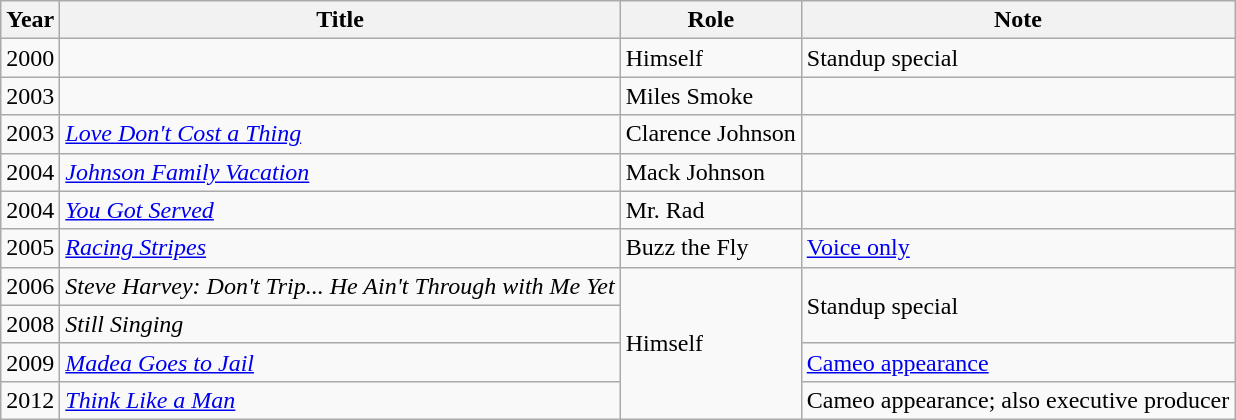<table class = "wikitable sortable">
<tr>
<th>Year</th>
<th>Title</th>
<th>Role</th>
<th class = "unsortable">Note</th>
</tr>
<tr>
<td>2000</td>
<td><em></em></td>
<td>Himself</td>
<td>Standup special</td>
</tr>
<tr>
<td>2003</td>
<td><em></em></td>
<td>Miles Smoke</td>
<td></td>
</tr>
<tr>
<td>2003</td>
<td><em><a href='#'>Love Don't Cost a Thing</a></em></td>
<td>Clarence Johnson</td>
<td></td>
</tr>
<tr>
<td>2004</td>
<td><em><a href='#'>Johnson Family Vacation</a></em></td>
<td>Mack Johnson</td>
<td></td>
</tr>
<tr>
<td>2004</td>
<td><em><a href='#'>You Got Served</a></em></td>
<td>Mr. Rad</td>
<td></td>
</tr>
<tr>
<td>2005</td>
<td><em><a href='#'>Racing Stripes</a></em></td>
<td>Buzz the Fly</td>
<td><a href='#'>Voice only</a></td>
</tr>
<tr>
<td>2006</td>
<td><em>Steve Harvey: Don't Trip... He Ain't Through with Me Yet</em></td>
<td rowspan="4">Himself</td>
<td rowspan="2">Standup special</td>
</tr>
<tr>
<td>2008</td>
<td><em>Still Singing</em></td>
</tr>
<tr>
<td>2009</td>
<td><em><a href='#'>Madea Goes to Jail</a></em></td>
<td><a href='#'>Cameo appearance</a></td>
</tr>
<tr>
<td>2012</td>
<td><em><a href='#'>Think Like a Man</a></em></td>
<td>Cameo appearance; also executive producer</td>
</tr>
</table>
